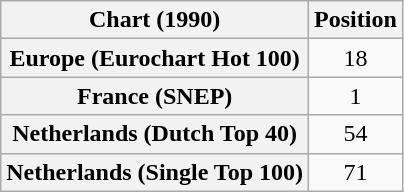<table class="wikitable sortable plainrowheaders">
<tr>
<th>Chart (1990)</th>
<th>Position</th>
</tr>
<tr>
<th scope="row">Europe (Eurochart Hot 100)</th>
<td style="text-align:center;">18</td>
</tr>
<tr>
<th scope="row">France (SNEP)</th>
<td align="center">1</td>
</tr>
<tr>
<th scope="row">Netherlands (Dutch Top 40)</th>
<td align="center">54</td>
</tr>
<tr>
<th scope="row">Netherlands (Single Top 100)</th>
<td align="center">71</td>
</tr>
</table>
